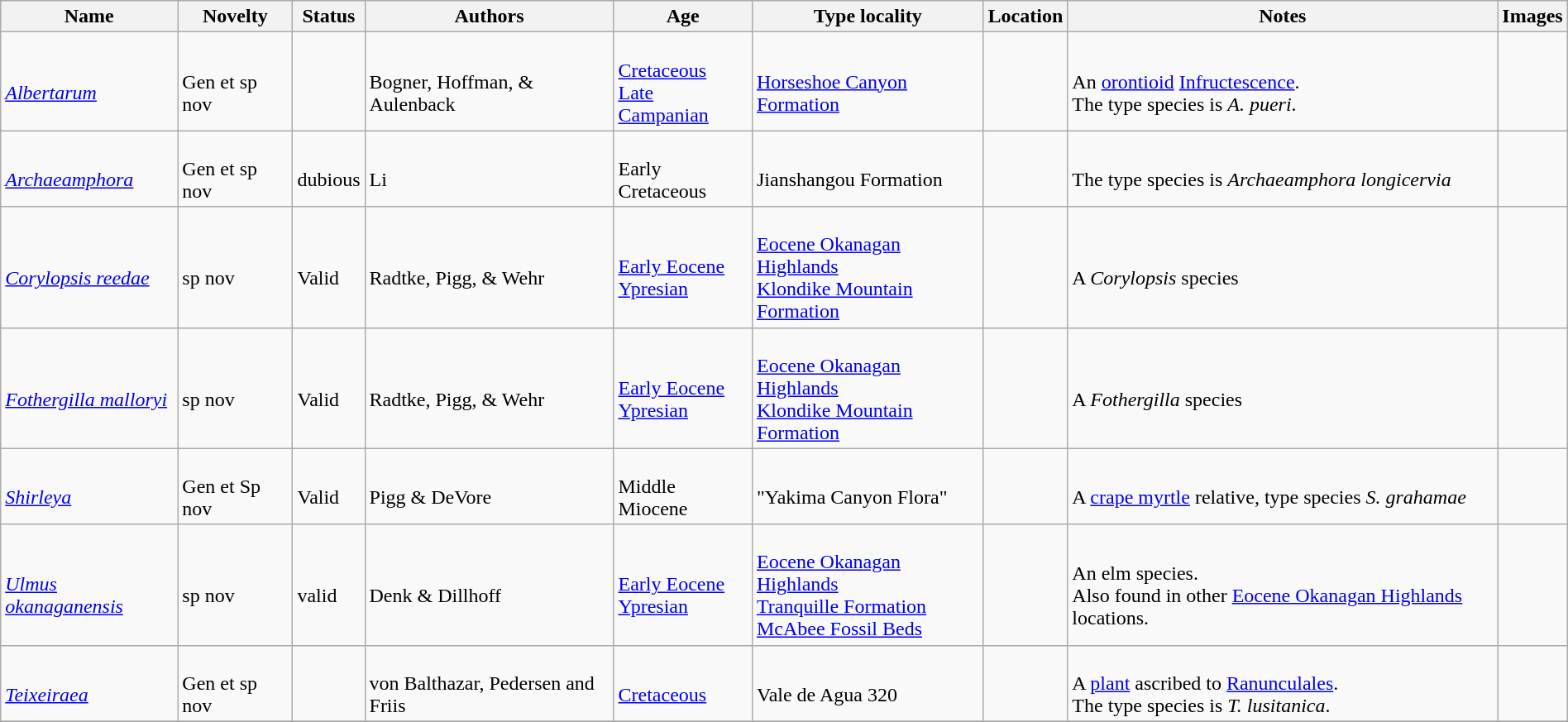<table class="wikitable sortable" align="center" width="100%">
<tr>
<th>Name</th>
<th>Novelty</th>
<th>Status</th>
<th>Authors</th>
<th>Age</th>
<th>Type locality</th>
<th>Location</th>
<th>Notes</th>
<th>Images</th>
</tr>
<tr>
<td><br><em><a href='#'>Albertarum</a></em></td>
<td><br>Gen et sp nov</td>
<td></td>
<td><br>Bogner, Hoffman, & Aulenback</td>
<td><br><a href='#'>Cretaceous</a><br><a href='#'>Late Campanian</a></td>
<td><br><a href='#'>Horseshoe Canyon Formation</a></td>
<td><br><br></td>
<td><br>An <a href='#'>orontioid</a> <a href='#'>Infructescence</a>.<br>The type species is <em>A. pueri</em>.</td>
<td></td>
</tr>
<tr>
<td><br><em><a href='#'>Archaeamphora</a></em></td>
<td><br>Gen et sp nov</td>
<td><br>dubious</td>
<td><br>Li</td>
<td><br>Early Cretaceous</td>
<td><br>Jianshangou Formation</td>
<td><br></td>
<td><br>The type species is <em>Archaeamphora longicervia</em></td>
<td><br></td>
</tr>
<tr>
<td><br><em><a href='#'>Corylopsis reedae</a></em></td>
<td><br>sp nov</td>
<td><br>Valid</td>
<td><br>Radtke, Pigg, & Wehr</td>
<td><br><a href='#'>Early Eocene</a><br><a href='#'>Ypresian</a></td>
<td><br><a href='#'>Eocene Okanagan Highlands</a><br><a href='#'>Klondike Mountain Formation</a></td>
<td><br><br></td>
<td><br>A <em>Corylopsis</em> species</td>
<td><br></td>
</tr>
<tr>
<td><br><em><a href='#'>Fothergilla malloryi</a></em></td>
<td><br>sp nov</td>
<td><br>Valid</td>
<td><br>Radtke, Pigg, & Wehr</td>
<td><br><a href='#'>Early Eocene</a><br><a href='#'>Ypresian</a></td>
<td><br><a href='#'>Eocene Okanagan Highlands</a><br><a href='#'>Klondike Mountain Formation</a></td>
<td><br><br></td>
<td><br>A <em>Fothergilla</em> species</td>
<td><br></td>
</tr>
<tr>
<td><br><em><a href='#'>Shirleya</a></em></td>
<td><br>Gen et Sp nov</td>
<td><br>Valid</td>
<td><br>Pigg & DeVore</td>
<td><br>Middle Miocene</td>
<td><br>"Yakima Canyon Flora"</td>
<td><br><br></td>
<td><br>A <a href='#'>crape myrtle</a> relative, type species <em>S. grahamae</em></td>
<td><br></td>
</tr>
<tr>
<td><br><em><a href='#'>Ulmus okanaganensis</a></em></td>
<td><br>sp nov</td>
<td><br>valid</td>
<td><br>Denk & Dillhoff</td>
<td><br><a href='#'>Early Eocene</a><br><a href='#'>Ypresian</a></td>
<td><br><a href='#'>Eocene Okanagan Highlands</a><br><a href='#'>Tranquille Formation</a><br><a href='#'>McAbee Fossil Beds</a></td>
<td><br><br></td>
<td><br>An elm species.<br>Also found in other <a href='#'>Eocene Okanagan Highlands</a> locations.</td>
<td><br></td>
</tr>
<tr>
<td><br><em><a href='#'>Teixeiraea</a></em></td>
<td><br>Gen et sp nov</td>
<td></td>
<td><br>von Balthazar, Pedersen and Friis</td>
<td><br><a href='#'>Cretaceous</a></td>
<td><br>Vale de Agua 320</td>
<td><br></td>
<td><br>A <a href='#'>plant</a> ascribed to <a href='#'>Ranunculales</a>.<br>The type species is <em>T. lusitanica</em>.</td>
<td></td>
</tr>
<tr>
</tr>
</table>
